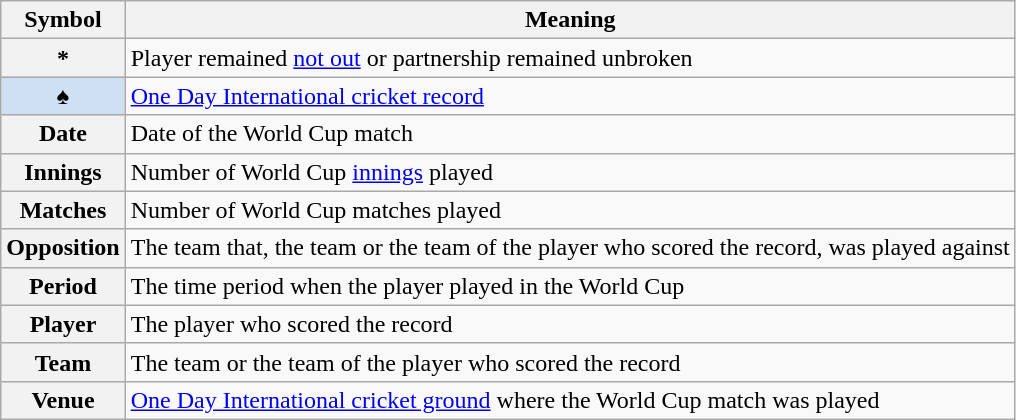<table class="wikitable plainrowheaders">
<tr>
<th scope=col>Symbol</th>
<th scope=col>Meaning</th>
</tr>
<tr>
<th scope=row>*</th>
<td>Player remained <a href='#'>not out</a> or partnership remained unbroken</td>
</tr>
<tr>
<th scope=row style=background:#cee0f2;>♠</th>
<td><a href='#'>One Day International cricket record</a></td>
</tr>
<tr>
<th scope=row>Date</th>
<td>Date of the World Cup match</td>
</tr>
<tr>
<th scope=row>Innings</th>
<td>Number of World Cup <a href='#'>innings</a> played</td>
</tr>
<tr>
<th scope=row>Matches</th>
<td>Number of World Cup matches played</td>
</tr>
<tr>
<th scope=row>Opposition</th>
<td>The team that, the team or the team of the player who scored the record, was played against</td>
</tr>
<tr>
<th scope=row>Period</th>
<td>The time period when the player played in the World Cup</td>
</tr>
<tr>
<th scope=row>Player</th>
<td>The player who scored the record</td>
</tr>
<tr>
<th scope=row>Team</th>
<td>The team or the team of the player who scored the record</td>
</tr>
<tr>
<th scope=row>Venue</th>
<td><a href='#'>One Day International cricket ground</a> where the World Cup match was played</td>
</tr>
</table>
